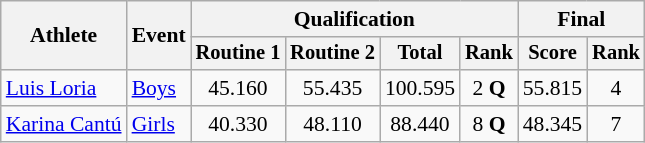<table class="wikitable" style="font-size:90%">
<tr>
<th rowspan="2">Athlete</th>
<th rowspan="2">Event</th>
<th colspan="4">Qualification</th>
<th colspan="2">Final</th>
</tr>
<tr style="font-size:95%">
<th>Routine 1</th>
<th>Routine 2</th>
<th>Total</th>
<th>Rank</th>
<th>Score</th>
<th>Rank</th>
</tr>
<tr align=center>
<td align=left><a href='#'>Luis Loria</a></td>
<td align=left><a href='#'>Boys</a></td>
<td>45.160</td>
<td>55.435</td>
<td>100.595</td>
<td>2 <strong>Q</strong></td>
<td>55.815</td>
<td>4</td>
</tr>
<tr align=center>
<td align=left><a href='#'>Karina Cantú</a></td>
<td align=left><a href='#'>Girls</a></td>
<td>40.330</td>
<td>48.110</td>
<td>88.440</td>
<td>8 <strong>Q</strong></td>
<td>48.345</td>
<td>7</td>
</tr>
</table>
